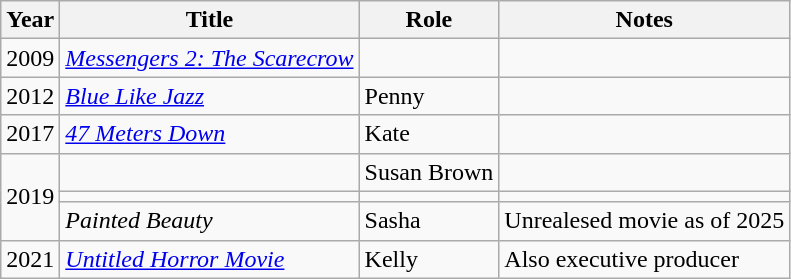<table class="wikitable plainrowheaders">
<tr>
<th scope="col">Year</th>
<th scope="col">Title</th>
<th scope="col">Role</th>
<th scope="col" class="unsortable">Notes</th>
</tr>
<tr>
<td scope="row">2009</td>
<td><em><a href='#'>Messengers 2: The Scarecrow</a></em></td>
<td></td>
<td></td>
</tr>
<tr>
<td scope="row">2012</td>
<td><em><a href='#'>Blue Like Jazz</a></em></td>
<td>Penny</td>
<td></td>
</tr>
<tr>
<td scope="row">2017</td>
<td><em><a href='#'>47 Meters Down</a></em></td>
<td>Kate</td>
<td></td>
</tr>
<tr>
<td rowspan=3>2019</td>
<td><em></em></td>
<td>Susan Brown</td>
<td></td>
</tr>
<tr>
<td><em></em></td>
<td></td>
<td></td>
</tr>
<tr>
<td><em>Painted Beauty</em></td>
<td>Sasha</td>
<td>Unrealesed movie as of 2025</td>
</tr>
<tr>
<td>2021</td>
<td><em><a href='#'>Untitled Horror Movie</a></em></td>
<td>Kelly</td>
<td>Also executive producer</td>
</tr>
</table>
